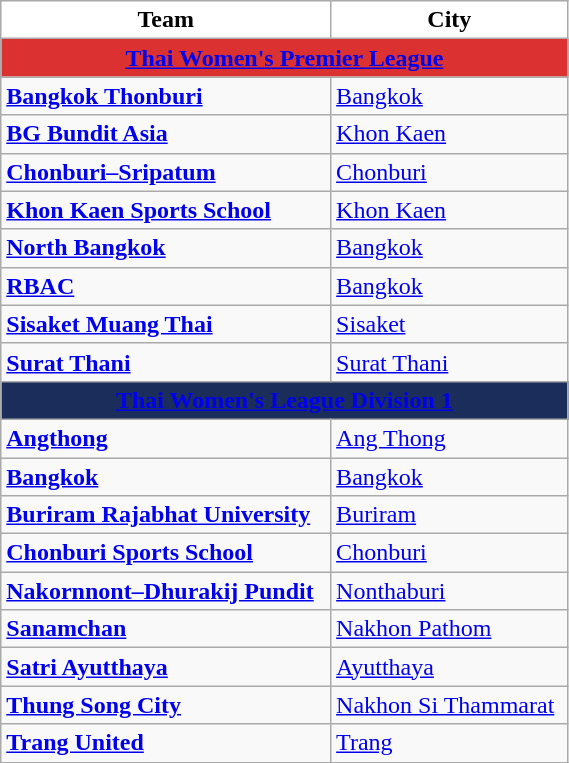<table class="wikitable collapsible autocollapse" style="text-align:left; width:30%;">
<tr>
<th style="background:white">Team</th>
<th style="background:white">City</th>
</tr>
<tr>
<th style="background:#DB3131;" colspan="6"><a href='#'><span>Thai Women's Premier League</span></a></th>
</tr>
<tr>
<td><strong><a href='#'>Bangkok Thonburi</a></strong></td>
<td><a href='#'>Bangkok</a></td>
</tr>
<tr>
<td><strong><a href='#'>BG Bundit Asia</a></strong></td>
<td><a href='#'>Khon Kaen</a></td>
</tr>
<tr>
<td><strong><a href='#'>Chonburi–Sripatum</a></strong></td>
<td><a href='#'>Chonburi</a></td>
</tr>
<tr>
<td><strong><a href='#'>Khon Kaen Sports School</a></strong></td>
<td><a href='#'>Khon Kaen</a></td>
</tr>
<tr>
<td><strong><a href='#'>North Bangkok</a></strong></td>
<td><a href='#'>Bangkok</a></td>
</tr>
<tr>
<td><strong><a href='#'>RBAC</a></strong></td>
<td><a href='#'>Bangkok</a></td>
</tr>
<tr>
<td><strong><a href='#'>Sisaket Muang Thai</a></strong></td>
<td><a href='#'>Sisaket</a></td>
</tr>
<tr>
<td><strong><a href='#'>Surat Thani</a></strong></td>
<td><a href='#'>Surat Thani</a></td>
</tr>
<tr>
<th style="background:#1A2D5B;" colspan="6"><a href='#'><span>Thai Women's League Division 1</span></a></th>
</tr>
<tr>
<td><strong><a href='#'>Angthong</a></strong></td>
<td><a href='#'>Ang Thong</a></td>
</tr>
<tr>
<td><strong><a href='#'>Bangkok</a></strong></td>
<td><a href='#'>Bangkok</a></td>
</tr>
<tr>
<td><strong><a href='#'>Buriram Rajabhat University</a></strong></td>
<td><a href='#'>Buriram</a></td>
</tr>
<tr>
<td><strong><a href='#'>Chonburi Sports School</a></strong></td>
<td><a href='#'>Chonburi</a></td>
</tr>
<tr>
<td><strong><a href='#'>Nakornnont–Dhurakij Pundit</a></strong></td>
<td><a href='#'>Nonthaburi</a></td>
</tr>
<tr>
<td><strong><a href='#'>Sanamchan</a></strong></td>
<td><a href='#'>Nakhon Pathom</a></td>
</tr>
<tr>
<td><strong><a href='#'>Satri Ayutthaya</a></strong></td>
<td><a href='#'>Ayutthaya</a></td>
</tr>
<tr>
<td><strong><a href='#'>Thung Song City</a></strong></td>
<td><a href='#'>Nakhon Si Thammarat</a></td>
</tr>
<tr>
<td><strong><a href='#'>Trang United</a></strong></td>
<td><a href='#'>Trang</a></td>
</tr>
<tr>
</tr>
</table>
